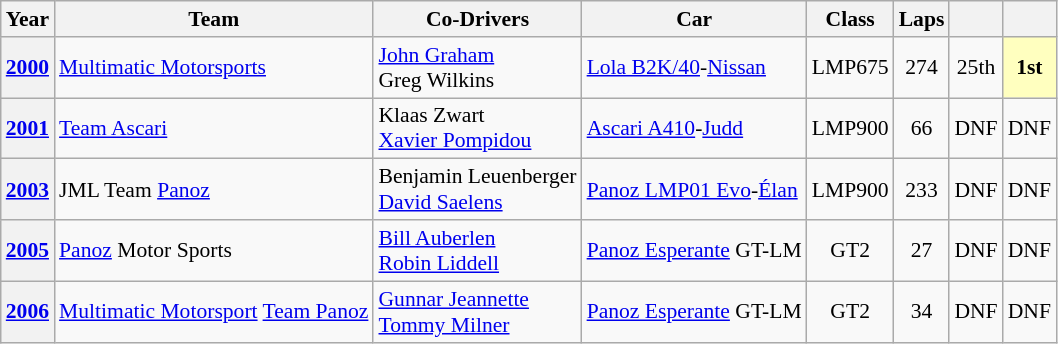<table class="wikitable" style="text-align:center; font-size:90%">
<tr>
<th>Year</th>
<th>Team</th>
<th>Co-Drivers</th>
<th>Car</th>
<th>Class</th>
<th>Laps</th>
<th></th>
<th></th>
</tr>
<tr>
<th><a href='#'>2000</a></th>
<td align="left"> <a href='#'>Multimatic Motorsports</a></td>
<td align="left"> <a href='#'>John Graham</a><br> Greg Wilkins</td>
<td align="left"><a href='#'>Lola B2K/40</a>-<a href='#'>Nissan</a></td>
<td>LMP675</td>
<td>274</td>
<td>25th</td>
<td style="background:#FFFFBF;"><strong>1st</strong></td>
</tr>
<tr>
<th><a href='#'>2001</a></th>
<td align="left"> <a href='#'>Team Ascari</a></td>
<td align="left"> Klaas Zwart<br> <a href='#'>Xavier Pompidou</a></td>
<td align="left"><a href='#'>Ascari A410</a>-<a href='#'>Judd</a></td>
<td>LMP900</td>
<td>66</td>
<td>DNF</td>
<td>DNF</td>
</tr>
<tr>
<th><a href='#'>2003</a></th>
<td align="left"> JML Team <a href='#'>Panoz</a></td>
<td align="left"> Benjamin Leuenberger<br> <a href='#'>David Saelens</a></td>
<td align="left"><a href='#'>Panoz LMP01 Evo</a>-<a href='#'>Élan</a></td>
<td>LMP900</td>
<td>233</td>
<td>DNF</td>
<td>DNF</td>
</tr>
<tr>
<th><a href='#'>2005</a></th>
<td align="left"> <a href='#'>Panoz</a> Motor Sports</td>
<td align="left"> <a href='#'>Bill Auberlen</a><br> <a href='#'>Robin Liddell</a></td>
<td align="left"><a href='#'>Panoz Esperante</a> GT-LM</td>
<td>GT2</td>
<td>27</td>
<td>DNF</td>
<td>DNF</td>
</tr>
<tr>
<th><a href='#'>2006</a></th>
<td align="left"> <a href='#'>Multimatic Motorsport</a> <a href='#'>Team Panoz</a></td>
<td align="left"> <a href='#'>Gunnar Jeannette</a><br> <a href='#'>Tommy Milner</a></td>
<td align="left"><a href='#'>Panoz Esperante</a> GT-LM</td>
<td>GT2</td>
<td>34</td>
<td>DNF</td>
<td>DNF</td>
</tr>
</table>
